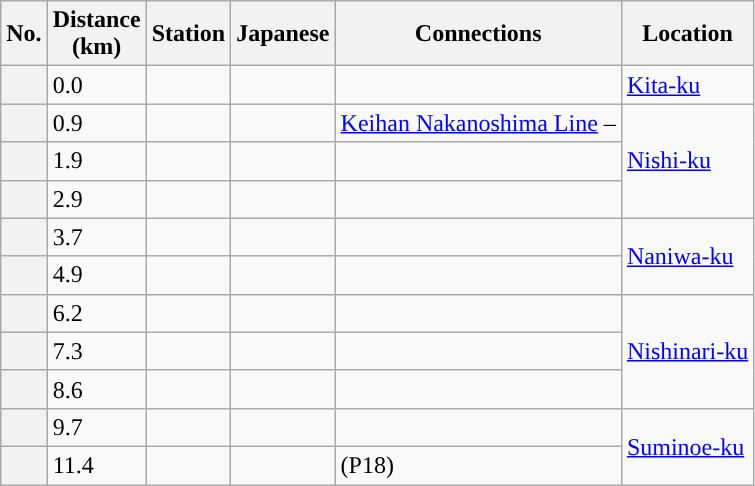<table class="wikitable">
<tr style="border-bottom:solid 3px #">
<th>No.</th>
<th>Distance<br> (km)</th>
<th>Station</th>
<th>Japanese</th>
<th>Connections</th>
<th>Location</th>
</tr>
<tr>
<th></th>
<td>0.0</td>
<td></td>
<td></td>
<td></td>
<td><a href='#'>Kita-ku</a></td>
</tr>
<tr>
<th></th>
<td>0.9</td>
<td></td>
<td></td>
<td> <a href='#'>Keihan Nakanoshima Line</a> – </td>
<td rowspan="3"><a href='#'>Nishi-ku</a></td>
</tr>
<tr>
<th></th>
<td>1.9</td>
<td></td>
<td></td>
<td></td>
</tr>
<tr>
<th></th>
<td>2.9</td>
<td></td>
<td></td>
<td></td>
</tr>
<tr>
<th></th>
<td>3.7</td>
<td></td>
<td></td>
<td></td>
<td rowspan="2"><a href='#'>Naniwa-ku</a></td>
</tr>
<tr>
<th></th>
<td>4.9</td>
<td></td>
<td></td>
<td></td>
</tr>
<tr>
<th></th>
<td>6.2</td>
<td></td>
<td></td>
<td> </td>
<td rowspan="3"><a href='#'>Nishinari-ku</a></td>
</tr>
<tr>
<th></th>
<td>7.3</td>
<td></td>
<td></td>
<td> </td>
</tr>
<tr>
<th></th>
<td>8.6</td>
<td></td>
<td></td>
<td> </td>
</tr>
<tr>
<th></th>
<td>9.7</td>
<td></td>
<td></td>
<td> </td>
<td rowspan="2"><a href='#'>Suminoe-ku</a></td>
</tr>
<tr>
<th></th>
<td>11.4</td>
<td></td>
<td></td>
<td> (P18)</td>
</tr>
</table>
